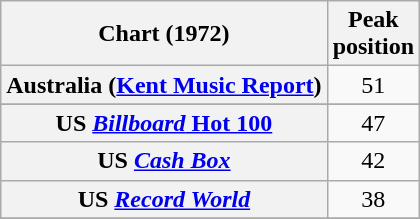<table class="wikitable sortable plainrowheaders" style="text-align:center">
<tr>
<th scope="col">Chart (1972)</th>
<th scope="col">Peak<br>position</th>
</tr>
<tr>
<th scope="row">Australia (<a href='#'>Kent Music Report</a>)</th>
<td>51</td>
</tr>
<tr>
</tr>
<tr>
<th scope="row">US <a href='#'><em>Billboard</em> Hot 100</a></th>
<td>47</td>
</tr>
<tr>
<th scope="row">US <em><a href='#'>Cash Box</a></em></th>
<td>42</td>
</tr>
<tr>
<th scope="row">US <em><a href='#'>Record World</a></em></th>
<td>38</td>
</tr>
<tr>
</tr>
</table>
